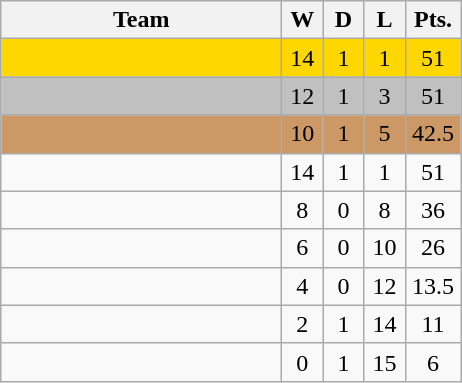<table class="wikitable" style="text-align:center">
<tr>
<th width=180px>Team</th>
<th width=20px>W</th>
<th width=20px>D</th>
<th width=20px>L</th>
<th width=30px>Pts.</th>
</tr>
<tr bgcolor='gold'>
<td align=left><strong></strong></td>
<td>14</td>
<td>1</td>
<td>1</td>
<td>51</td>
</tr>
<tr bgcolor="silver">
<td align=left></td>
<td>12</td>
<td>1</td>
<td>3</td>
<td>51</td>
</tr>
<tr bgcolor="CC9966">
<td align=left></td>
<td>10</td>
<td>1</td>
<td>5</td>
<td>42.5</td>
</tr>
<tr>
<td align=left></td>
<td>14</td>
<td>1</td>
<td>1</td>
<td>51</td>
</tr>
<tr>
<td align=left></td>
<td>8</td>
<td>0</td>
<td>8</td>
<td>36</td>
</tr>
<tr>
<td align=left></td>
<td>6</td>
<td>0</td>
<td>10</td>
<td>26</td>
</tr>
<tr>
<td align=left></td>
<td>4</td>
<td>0</td>
<td>12</td>
<td>13.5</td>
</tr>
<tr>
<td align=left></td>
<td>2</td>
<td>1</td>
<td>14</td>
<td>11</td>
</tr>
<tr>
<td align=left></td>
<td>0</td>
<td>1</td>
<td>15</td>
<td>6</td>
</tr>
</table>
